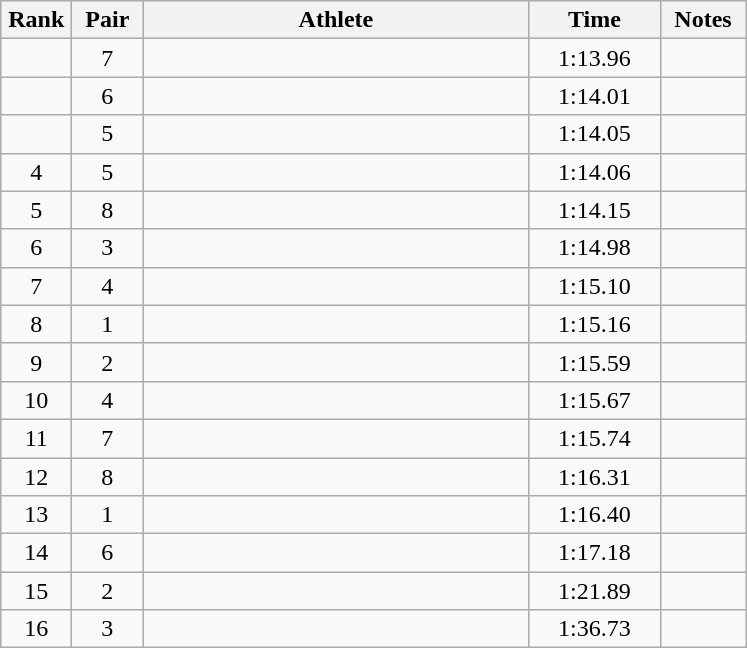<table class=wikitable style="text-align:center">
<tr>
<th width=40>Rank</th>
<th width=40>Pair</th>
<th width=250>Athlete</th>
<th width=80>Time</th>
<th width=50>Notes</th>
</tr>
<tr>
<td></td>
<td>7</td>
<td align=left></td>
<td>1:13.96</td>
<td></td>
</tr>
<tr>
<td></td>
<td>6</td>
<td align=left></td>
<td>1:14.01</td>
<td></td>
</tr>
<tr>
<td></td>
<td>5</td>
<td align=left></td>
<td>1:14.05</td>
<td></td>
</tr>
<tr>
<td>4</td>
<td>5</td>
<td align=left></td>
<td>1:14.06</td>
<td></td>
</tr>
<tr>
<td>5</td>
<td>8</td>
<td align=left></td>
<td>1:14.15</td>
<td></td>
</tr>
<tr>
<td>6</td>
<td>3</td>
<td align=left></td>
<td>1:14.98</td>
<td></td>
</tr>
<tr>
<td>7</td>
<td>4</td>
<td align=left></td>
<td>1:15.10</td>
<td></td>
</tr>
<tr>
<td>8</td>
<td>1</td>
<td align=left></td>
<td>1:15.16</td>
<td></td>
</tr>
<tr>
<td>9</td>
<td>2</td>
<td align=left></td>
<td>1:15.59</td>
<td></td>
</tr>
<tr>
<td>10</td>
<td>4</td>
<td align=left></td>
<td>1:15.67</td>
<td></td>
</tr>
<tr>
<td>11</td>
<td>7</td>
<td align=left></td>
<td>1:15.74</td>
<td></td>
</tr>
<tr>
<td>12</td>
<td>8</td>
<td align=left></td>
<td>1:16.31</td>
<td></td>
</tr>
<tr>
<td>13</td>
<td>1</td>
<td align=left></td>
<td>1:16.40</td>
<td></td>
</tr>
<tr>
<td>14</td>
<td>6</td>
<td align=left></td>
<td>1:17.18</td>
<td></td>
</tr>
<tr>
<td>15</td>
<td>2</td>
<td align=left></td>
<td>1:21.89</td>
<td></td>
</tr>
<tr>
<td>16</td>
<td>3</td>
<td align=left></td>
<td>1:36.73</td>
<td></td>
</tr>
</table>
